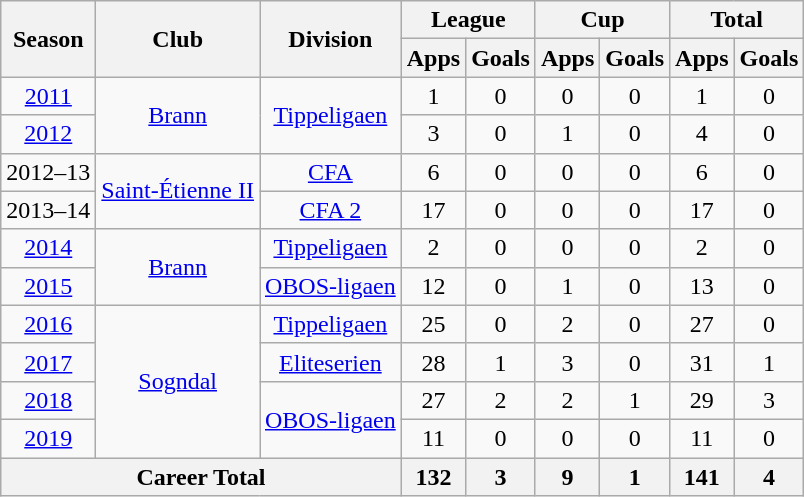<table class="wikitable" style="text-align: center;">
<tr>
<th rowspan="2">Season</th>
<th rowspan="2">Club</th>
<th rowspan="2">Division</th>
<th colspan="2">League</th>
<th colspan="2">Cup</th>
<th colspan="2">Total</th>
</tr>
<tr>
<th>Apps</th>
<th>Goals</th>
<th>Apps</th>
<th>Goals</th>
<th>Apps</th>
<th>Goals</th>
</tr>
<tr>
<td><a href='#'>2011</a></td>
<td rowspan="2" valign="center"><a href='#'>Brann</a></td>
<td rowspan="2" valign="center"><a href='#'>Tippeligaen</a></td>
<td>1</td>
<td>0</td>
<td>0</td>
<td>0</td>
<td>1</td>
<td>0</td>
</tr>
<tr>
<td><a href='#'>2012</a></td>
<td>3</td>
<td>0</td>
<td>1</td>
<td>0</td>
<td>4</td>
<td>0</td>
</tr>
<tr>
<td>2012–13</td>
<td rowspan="2" valign="center"><a href='#'>Saint-Étienne II</a></td>
<td><a href='#'>CFA</a></td>
<td>6</td>
<td>0</td>
<td>0</td>
<td>0</td>
<td>6</td>
<td>0</td>
</tr>
<tr>
<td>2013–14</td>
<td><a href='#'>CFA 2</a></td>
<td>17</td>
<td>0</td>
<td>0</td>
<td>0</td>
<td>17</td>
<td>0</td>
</tr>
<tr>
<td><a href='#'>2014</a></td>
<td rowspan="2" valign="center"><a href='#'>Brann</a></td>
<td rowspan="1" valign="center"><a href='#'>Tippeligaen</a></td>
<td>2</td>
<td>0</td>
<td>0</td>
<td>0</td>
<td>2</td>
<td>0</td>
</tr>
<tr>
<td><a href='#'>2015</a></td>
<td rowspan="1" valign="center"><a href='#'>OBOS-ligaen</a></td>
<td>12</td>
<td>0</td>
<td>1</td>
<td>0</td>
<td>13</td>
<td>0</td>
</tr>
<tr>
<td><a href='#'>2016</a></td>
<td rowspan="4" valign="center"><a href='#'>Sogndal</a></td>
<td rowspan="1" valign="center"><a href='#'>Tippeligaen</a></td>
<td>25</td>
<td>0</td>
<td>2</td>
<td>0</td>
<td>27</td>
<td>0</td>
</tr>
<tr>
<td><a href='#'>2017</a></td>
<td rowspan="1" valign="center"><a href='#'>Eliteserien</a></td>
<td>28</td>
<td>1</td>
<td>3</td>
<td>0</td>
<td>31</td>
<td>1</td>
</tr>
<tr>
<td><a href='#'>2018</a></td>
<td rowspan="2" valign="center"><a href='#'>OBOS-ligaen</a></td>
<td>27</td>
<td>2</td>
<td>2</td>
<td>1</td>
<td>29</td>
<td>3</td>
</tr>
<tr>
<td><a href='#'>2019</a></td>
<td>11</td>
<td>0</td>
<td>0</td>
<td>0</td>
<td>11</td>
<td>0</td>
</tr>
<tr>
<th colspan="3">Career Total</th>
<th>132</th>
<th>3</th>
<th>9</th>
<th>1</th>
<th>141</th>
<th>4</th>
</tr>
</table>
